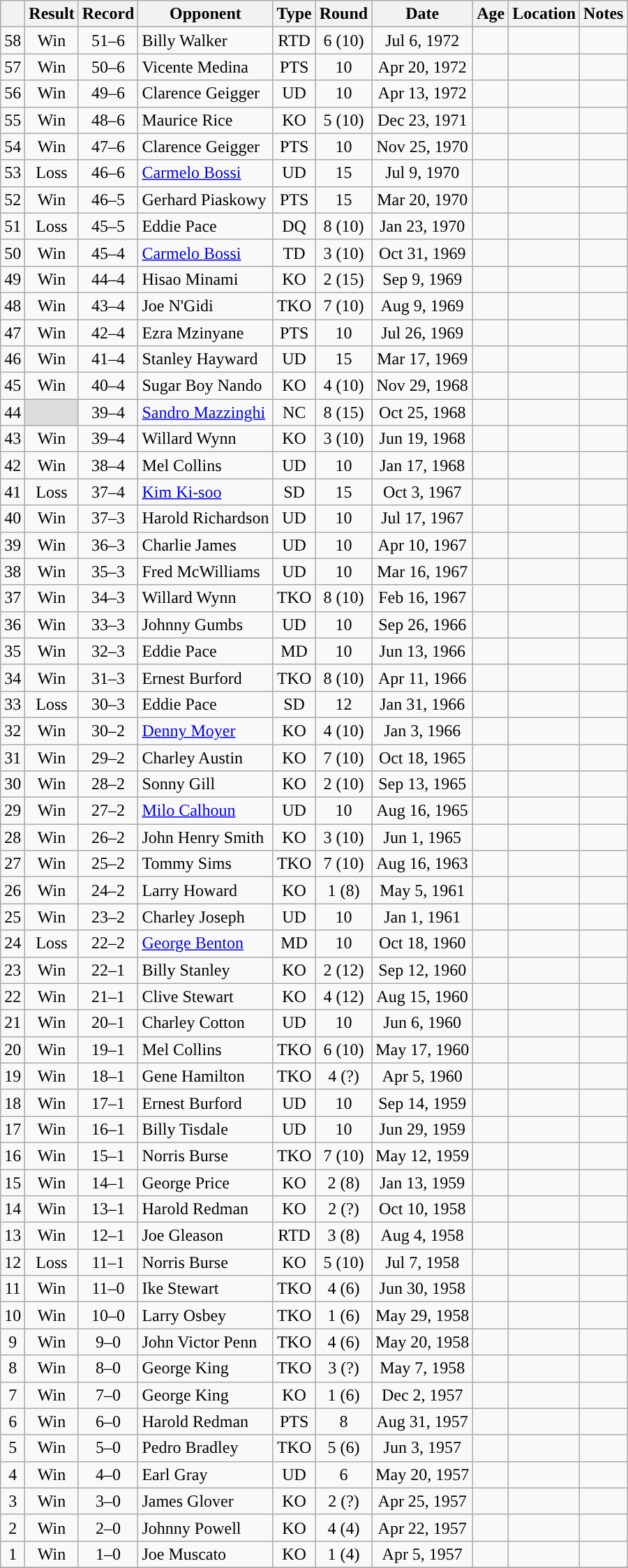<table class="wikitable" style="text-align:center">
<tr>
<th></th>
<th>Result</th>
<th>Record</th>
<th>Opponent</th>
<th>Type</th>
<th>Round</th>
<th>Date</th>
<th>Age</th>
<th>Location</th>
<th>Notes</th>
</tr>
<tr>
<td>58</td>
<td>Win</td>
<td>51–6 </td>
<td align=left>Billy Walker</td>
<td>RTD</td>
<td>6 (10)</td>
<td>Jul 6, 1972</td>
<td style="text-align:left;"></td>
<td style="text-align:left;"></td>
<td></td>
</tr>
<tr>
<td>57</td>
<td>Win</td>
<td>50–6 </td>
<td align=left>Vicente Medina</td>
<td>PTS</td>
<td>10</td>
<td>Apr 20, 1972</td>
<td style="text-align:left;"></td>
<td style="text-align:left;"></td>
<td></td>
</tr>
<tr>
<td>56</td>
<td>Win</td>
<td>49–6 </td>
<td align=left>Clarence Geigger</td>
<td>UD</td>
<td>10</td>
<td>Apr 13, 1972</td>
<td style="text-align:left;"></td>
<td style="text-align:left;"></td>
<td></td>
</tr>
<tr>
<td>55</td>
<td>Win</td>
<td>48–6 </td>
<td align=left>Maurice Rice</td>
<td>KO</td>
<td>5 (10)</td>
<td>Dec 23, 1971</td>
<td style="text-align:left;"></td>
<td style="text-align:left;"></td>
<td></td>
</tr>
<tr>
<td>54</td>
<td>Win</td>
<td>47–6 </td>
<td align=left>Clarence Geigger</td>
<td>PTS</td>
<td>10</td>
<td>Nov 25, 1970</td>
<td style="text-align:left;"></td>
<td style="text-align:left;"></td>
<td></td>
</tr>
<tr>
<td>53</td>
<td>Loss</td>
<td>46–6 </td>
<td align=left><a href='#'>Carmelo Bossi</a></td>
<td>UD</td>
<td>15</td>
<td>Jul 9, 1970</td>
<td style="text-align:left;"></td>
<td style="text-align:left;"></td>
<td style="text-align:left;"></td>
</tr>
<tr>
<td>52</td>
<td>Win</td>
<td>46–5 </td>
<td align=left>Gerhard Piaskowy</td>
<td>PTS</td>
<td>15</td>
<td>Mar 20, 1970</td>
<td style="text-align:left;"></td>
<td style="text-align:left;"></td>
<td style="text-align:left;"></td>
</tr>
<tr>
<td>51</td>
<td>Loss</td>
<td>45–5 </td>
<td align=left>Eddie Pace</td>
<td>DQ</td>
<td>8 (10)</td>
<td>Jan 23, 1970</td>
<td style="text-align:left;"></td>
<td style="text-align:left;"></td>
<td style="text-align:left;"></td>
</tr>
<tr>
<td>50</td>
<td>Win</td>
<td>45–4 </td>
<td align=left><a href='#'>Carmelo Bossi</a></td>
<td>TD</td>
<td>3 (10)</td>
<td>Oct 31, 1969</td>
<td style="text-align:left;"></td>
<td style="text-align:left;"></td>
<td></td>
</tr>
<tr>
<td>49</td>
<td>Win</td>
<td>44–4 </td>
<td align=left>Hisao Minami</td>
<td>KO</td>
<td>2 (15)</td>
<td>Sep 9, 1969</td>
<td style="text-align:left;"></td>
<td style="text-align:left;"></td>
<td style="text-align:left;"></td>
</tr>
<tr>
<td>48</td>
<td>Win</td>
<td>43–4 </td>
<td align=left>Joe N'Gidi</td>
<td>TKO</td>
<td>7 (10)</td>
<td>Aug 9, 1969</td>
<td style="text-align:left;"></td>
<td style="text-align:left;"></td>
<td></td>
</tr>
<tr>
<td>47</td>
<td>Win</td>
<td>42–4 </td>
<td align=left>Ezra Mzinyane</td>
<td>PTS</td>
<td>10</td>
<td>Jul 26, 1969</td>
<td style="text-align:left;"></td>
<td style="text-align:left;"></td>
<td></td>
</tr>
<tr>
<td>46</td>
<td>Win</td>
<td>41–4 </td>
<td align=left>Stanley Hayward</td>
<td>UD</td>
<td>15</td>
<td>Mar 17, 1969</td>
<td style="text-align:left;"></td>
<td style="text-align:left;"></td>
<td style="text-align:left;"></td>
</tr>
<tr>
<td>45</td>
<td>Win</td>
<td>40–4 </td>
<td align=left>Sugar Boy Nando</td>
<td>KO</td>
<td>4 (10)</td>
<td>Nov 29, 1968</td>
<td style="text-align:left;"></td>
<td style="text-align:left;"></td>
<td></td>
</tr>
<tr>
<td>44</td>
<td style="background:#DDD"></td>
<td>39–4 </td>
<td align=left><a href='#'>Sandro Mazzinghi</a></td>
<td>NC</td>
<td>8 (15)</td>
<td>Oct 25, 1968</td>
<td style="text-align:left;"></td>
<td style="text-align:left;"></td>
<td style="text-align:left;"></td>
</tr>
<tr>
<td>43</td>
<td>Win</td>
<td>39–4</td>
<td align=left>Willard Wynn</td>
<td>KO</td>
<td>3 (10)</td>
<td>Jun 19, 1968</td>
<td style="text-align:left;"></td>
<td style="text-align:left;"></td>
<td></td>
</tr>
<tr>
<td>42</td>
<td>Win</td>
<td>38–4</td>
<td align=left>Mel Collins</td>
<td>UD</td>
<td>10</td>
<td>Jan 17, 1968</td>
<td style="text-align:left;"></td>
<td style="text-align:left;"></td>
<td></td>
</tr>
<tr>
<td>41</td>
<td>Loss</td>
<td>37–4</td>
<td align=left><a href='#'>Kim Ki-soo</a></td>
<td>SD</td>
<td>15</td>
<td>Oct 3, 1967</td>
<td style="text-align:left;"></td>
<td style="text-align:left;"></td>
<td style="text-align:left;"></td>
</tr>
<tr>
<td>40</td>
<td>Win</td>
<td>37–3</td>
<td align=left>Harold Richardson</td>
<td>UD</td>
<td>10</td>
<td>Jul 17, 1967</td>
<td style="text-align:left;"></td>
<td style="text-align:left;"></td>
<td></td>
</tr>
<tr>
<td>39</td>
<td>Win</td>
<td>36–3</td>
<td align=left>Charlie James</td>
<td>UD</td>
<td>10</td>
<td>Apr 10, 1967</td>
<td style="text-align:left;"></td>
<td style="text-align:left;"></td>
<td></td>
</tr>
<tr>
<td>38</td>
<td>Win</td>
<td>35–3</td>
<td align=left>Fred McWilliams</td>
<td>UD</td>
<td>10</td>
<td>Mar 16, 1967</td>
<td style="text-align:left;"></td>
<td style="text-align:left;"></td>
<td></td>
</tr>
<tr>
<td>37</td>
<td>Win</td>
<td>34–3</td>
<td align=left>Willard Wynn</td>
<td>TKO</td>
<td>8 (10)</td>
<td>Feb 16, 1967</td>
<td style="text-align:left;"></td>
<td style="text-align:left;"></td>
<td></td>
</tr>
<tr>
<td>36</td>
<td>Win</td>
<td>33–3</td>
<td align=left>Johnny Gumbs</td>
<td>UD</td>
<td>10</td>
<td>Sep 26, 1966</td>
<td style="text-align:left;"></td>
<td style="text-align:left;"></td>
<td></td>
</tr>
<tr>
<td>35</td>
<td>Win</td>
<td>32–3</td>
<td align=left>Eddie Pace</td>
<td>MD</td>
<td>10</td>
<td>Jun 13, 1966</td>
<td style="text-align:left;"></td>
<td style="text-align:left;"></td>
<td></td>
</tr>
<tr>
<td>34</td>
<td>Win</td>
<td>31–3</td>
<td align=left>Ernest Burford</td>
<td>TKO</td>
<td>8 (10)</td>
<td>Apr 11, 1966</td>
<td style="text-align:left;"></td>
<td style="text-align:left;"></td>
<td></td>
</tr>
<tr>
<td>33</td>
<td>Loss</td>
<td>30–3</td>
<td align=left>Eddie Pace</td>
<td>SD</td>
<td>12</td>
<td>Jan 31, 1966</td>
<td style="text-align:left;"></td>
<td style="text-align:left;"></td>
<td></td>
</tr>
<tr>
<td>32</td>
<td>Win</td>
<td>30–2</td>
<td align=left><a href='#'>Denny Moyer</a></td>
<td>KO</td>
<td>4 (10)</td>
<td>Jan 3, 1966</td>
<td style="text-align:left;"></td>
<td style="text-align:left;"></td>
<td></td>
</tr>
<tr>
<td>31</td>
<td>Win</td>
<td>29–2</td>
<td align=left>Charley Austin</td>
<td>KO</td>
<td>7 (10)</td>
<td>Oct 18, 1965</td>
<td style="text-align:left;"></td>
<td style="text-align:left;"></td>
<td></td>
</tr>
<tr>
<td>30</td>
<td>Win</td>
<td>28–2</td>
<td align=left>Sonny Gill</td>
<td>KO</td>
<td>2 (10)</td>
<td>Sep 13, 1965</td>
<td style="text-align:left;"></td>
<td style="text-align:left;"></td>
<td></td>
</tr>
<tr>
<td>29</td>
<td>Win</td>
<td>27–2</td>
<td align=left><a href='#'>Milo Calhoun</a></td>
<td>UD</td>
<td>10</td>
<td>Aug 16, 1965</td>
<td style="text-align:left;"></td>
<td style="text-align:left;"></td>
<td></td>
</tr>
<tr>
<td>28</td>
<td>Win</td>
<td>26–2</td>
<td align=left>John Henry Smith</td>
<td>KO</td>
<td>3 (10)</td>
<td>Jun 1, 1965</td>
<td style="text-align:left;"></td>
<td style="text-align:left;"></td>
<td></td>
</tr>
<tr>
<td>27</td>
<td>Win</td>
<td>25–2</td>
<td align=left>Tommy Sims</td>
<td>TKO</td>
<td>7 (10)</td>
<td>Aug 16, 1963</td>
<td style="text-align:left;"></td>
<td style="text-align:left;"></td>
<td></td>
</tr>
<tr>
<td>26</td>
<td>Win</td>
<td>24–2</td>
<td align=left>Larry Howard</td>
<td>KO</td>
<td>1 (8)</td>
<td>May 5, 1961</td>
<td style="text-align:left;"></td>
<td style="text-align:left;"></td>
<td></td>
</tr>
<tr>
<td>25</td>
<td>Win</td>
<td>23–2</td>
<td align=left>Charley Joseph</td>
<td>UD</td>
<td>10</td>
<td>Jan 1, 1961</td>
<td style="text-align:left;"></td>
<td style="text-align:left;"></td>
<td></td>
</tr>
<tr>
<td>24</td>
<td>Loss</td>
<td>22–2</td>
<td align=left><a href='#'>George Benton</a></td>
<td>MD</td>
<td>10</td>
<td>Oct 18, 1960</td>
<td style="text-align:left;"></td>
<td style="text-align:left;"></td>
<td></td>
</tr>
<tr>
<td>23</td>
<td>Win</td>
<td>22–1</td>
<td align=left>Billy Stanley</td>
<td>KO</td>
<td>2 (12)</td>
<td>Sep 12, 1960</td>
<td style="text-align:left;"></td>
<td style="text-align:left;"></td>
<td></td>
</tr>
<tr>
<td>22</td>
<td>Win</td>
<td>21–1</td>
<td align=left>Clive Stewart</td>
<td>KO</td>
<td>4 (12)</td>
<td>Aug 15, 1960</td>
<td style="text-align:left;"></td>
<td style="text-align:left;"></td>
<td></td>
</tr>
<tr>
<td>21</td>
<td>Win</td>
<td>20–1</td>
<td align=left>Charley Cotton</td>
<td>UD</td>
<td>10</td>
<td>Jun 6, 1960</td>
<td style="text-align:left;"></td>
<td style="text-align:left;"></td>
<td></td>
</tr>
<tr>
<td>20</td>
<td>Win</td>
<td>19–1</td>
<td align=left>Mel Collins</td>
<td>TKO</td>
<td>6 (10)</td>
<td>May 17, 1960</td>
<td style="text-align:left;"></td>
<td style="text-align:left;"></td>
<td></td>
</tr>
<tr>
<td>19</td>
<td>Win</td>
<td>18–1</td>
<td align=left>Gene Hamilton</td>
<td>TKO</td>
<td>4 (?)</td>
<td>Apr 5, 1960</td>
<td style="text-align:left;"></td>
<td style="text-align:left;"></td>
<td></td>
</tr>
<tr>
<td>18</td>
<td>Win</td>
<td>17–1</td>
<td align=left>Ernest Burford</td>
<td>UD</td>
<td>10</td>
<td>Sep 14, 1959</td>
<td style="text-align:left;"></td>
<td style="text-align:left;"></td>
<td style="text-align:left;"></td>
</tr>
<tr>
<td>17</td>
<td>Win</td>
<td>16–1</td>
<td align=left>Billy Tisdale</td>
<td>UD</td>
<td>10</td>
<td>Jun 29, 1959</td>
<td style="text-align:left;"></td>
<td style="text-align:left;"></td>
<td></td>
</tr>
<tr>
<td>16</td>
<td>Win</td>
<td>15–1</td>
<td align=left>Norris Burse</td>
<td>TKO</td>
<td>7 (10)</td>
<td>May 12, 1959</td>
<td style="text-align:left;"></td>
<td style="text-align:left;"></td>
<td></td>
</tr>
<tr>
<td>15</td>
<td>Win</td>
<td>14–1</td>
<td align=left>George Price</td>
<td>KO</td>
<td>2 (8)</td>
<td>Jan 13, 1959</td>
<td style="text-align:left;"></td>
<td style="text-align:left;"></td>
<td></td>
</tr>
<tr>
<td>14</td>
<td>Win</td>
<td>13–1</td>
<td align=left>Harold Redman</td>
<td>KO</td>
<td>2 (?)</td>
<td>Oct 10, 1958</td>
<td style="text-align:left;"></td>
<td style="text-align:left;"></td>
<td></td>
</tr>
<tr>
<td>13</td>
<td>Win</td>
<td>12–1</td>
<td align=left>Joe Gleason</td>
<td>RTD</td>
<td>3 (8)</td>
<td>Aug 4, 1958</td>
<td style="text-align:left;"></td>
<td style="text-align:left;"></td>
<td></td>
</tr>
<tr>
<td>12</td>
<td>Loss</td>
<td>11–1</td>
<td align=left>Norris Burse</td>
<td>KO</td>
<td>5 (10)</td>
<td>Jul 7, 1958</td>
<td style="text-align:left;"></td>
<td style="text-align:left;"></td>
<td></td>
</tr>
<tr>
<td>11</td>
<td>Win</td>
<td>11–0</td>
<td align=left>Ike Stewart</td>
<td>TKO</td>
<td>4 (6)</td>
<td>Jun 30, 1958</td>
<td style="text-align:left;"></td>
<td style="text-align:left;"></td>
<td></td>
</tr>
<tr>
<td>10</td>
<td>Win</td>
<td>10–0</td>
<td align=left>Larry Osbey</td>
<td>TKO</td>
<td>1 (6)</td>
<td>May 29, 1958</td>
<td style="text-align:left;"></td>
<td style="text-align:left;"></td>
<td></td>
</tr>
<tr>
<td>9</td>
<td>Win</td>
<td>9–0</td>
<td align=left>John Victor Penn</td>
<td>TKO</td>
<td>4 (6)</td>
<td>May 20, 1958</td>
<td style="text-align:left;"></td>
<td style="text-align:left;"></td>
<td></td>
</tr>
<tr>
<td>8</td>
<td>Win</td>
<td>8–0</td>
<td align=left>George King</td>
<td>TKO</td>
<td>3 (?)</td>
<td>May 7, 1958</td>
<td style="text-align:left;"></td>
<td style="text-align:left;"></td>
<td></td>
</tr>
<tr>
<td>7</td>
<td>Win</td>
<td>7–0</td>
<td align=left>George King</td>
<td>KO</td>
<td>1 (6)</td>
<td>Dec 2, 1957</td>
<td style="text-align:left;"></td>
<td style="text-align:left;"></td>
<td></td>
</tr>
<tr>
<td>6</td>
<td>Win</td>
<td>6–0</td>
<td align=left>Harold Redman</td>
<td>PTS</td>
<td>8</td>
<td>Aug 31, 1957</td>
<td style="text-align:left;"></td>
<td style="text-align:left;"></td>
<td></td>
</tr>
<tr>
<td>5</td>
<td>Win</td>
<td>5–0</td>
<td align=left>Pedro Bradley</td>
<td>TKO</td>
<td>5 (6)</td>
<td>Jun 3, 1957</td>
<td style="text-align:left;"></td>
<td style="text-align:left;"></td>
<td></td>
</tr>
<tr>
<td>4</td>
<td>Win</td>
<td>4–0</td>
<td align=left>Earl Gray</td>
<td>UD</td>
<td>6</td>
<td>May 20, 1957</td>
<td style="text-align:left;"></td>
<td style="text-align:left;"></td>
<td></td>
</tr>
<tr>
<td>3</td>
<td>Win</td>
<td>3–0</td>
<td align=left>James Glover</td>
<td>KO</td>
<td>2 (?)</td>
<td>Apr 25, 1957</td>
<td style="text-align:left;"></td>
<td style="text-align:left;"></td>
<td></td>
</tr>
<tr>
<td>2</td>
<td>Win</td>
<td>2–0</td>
<td align=left>Johnny Powell</td>
<td>KO</td>
<td>4 (4)</td>
<td>Apr 22, 1957</td>
<td style="text-align:left;"></td>
<td style="text-align:left;"></td>
<td></td>
</tr>
<tr>
<td>1</td>
<td>Win</td>
<td>1–0</td>
<td align=left>Joe Muscato</td>
<td>KO</td>
<td>1 (4)</td>
<td>Apr 5, 1957</td>
<td style="text-align:left;"></td>
<td style="text-align:left;"></td>
<td></td>
</tr>
<tr>
</tr>
</table>
